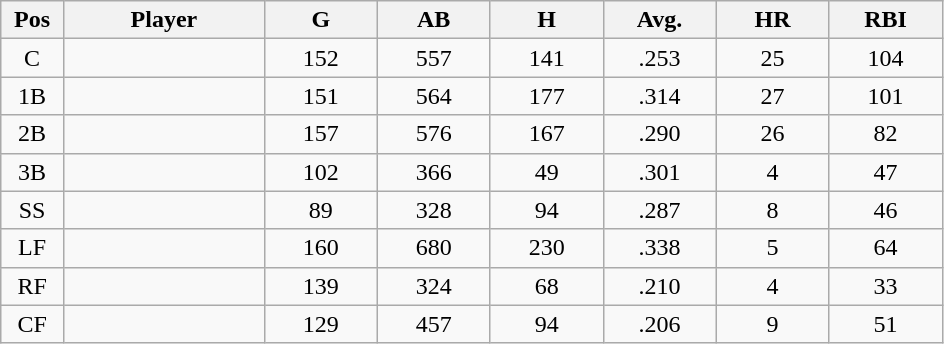<table class="wikitable sortable">
<tr>
<th bgcolor="#DDDDFF" width="5%">Pos</th>
<th bgcolor="#DDDDFF" width="16%">Player</th>
<th bgcolor="#DDDDFF" width="9%">G</th>
<th bgcolor="#DDDDFF" width="9%">AB</th>
<th bgcolor="#DDDDFF" width="9%">H</th>
<th bgcolor="#DDDDFF" width="9%">Avg.</th>
<th bgcolor="#DDDDFF" width="9%">HR</th>
<th bgcolor="#DDDDFF" width="9%">RBI</th>
</tr>
<tr align="center">
<td>C</td>
<td></td>
<td>152</td>
<td>557</td>
<td>141</td>
<td>.253</td>
<td>25</td>
<td>104</td>
</tr>
<tr align="center">
<td>1B</td>
<td></td>
<td>151</td>
<td>564</td>
<td>177</td>
<td>.314</td>
<td>27</td>
<td>101</td>
</tr>
<tr align="center">
<td>2B</td>
<td></td>
<td>157</td>
<td>576</td>
<td>167</td>
<td>.290</td>
<td>26</td>
<td>82</td>
</tr>
<tr align="center">
<td>3B</td>
<td></td>
<td>102</td>
<td>366</td>
<td>49</td>
<td>.301</td>
<td>4</td>
<td>47</td>
</tr>
<tr align="center">
<td>SS</td>
<td></td>
<td>89</td>
<td>328</td>
<td>94</td>
<td>.287</td>
<td>8</td>
<td>46</td>
</tr>
<tr align="center">
<td>LF</td>
<td></td>
<td>160</td>
<td>680</td>
<td>230</td>
<td>.338</td>
<td>5</td>
<td>64</td>
</tr>
<tr align="center">
<td>RF</td>
<td></td>
<td>139</td>
<td>324</td>
<td>68</td>
<td>.210</td>
<td>4</td>
<td>33</td>
</tr>
<tr align="center">
<td>CF</td>
<td></td>
<td>129</td>
<td>457</td>
<td>94</td>
<td>.206</td>
<td>9</td>
<td>51</td>
</tr>
</table>
